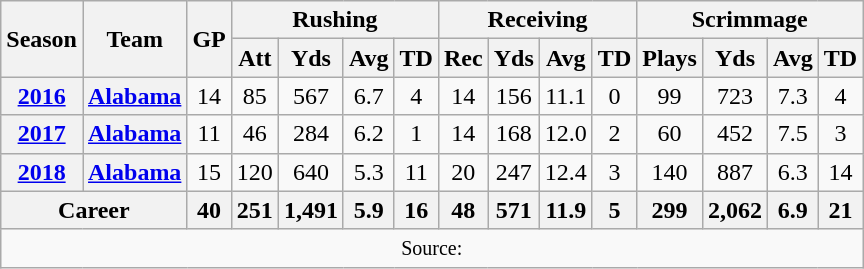<table class="wikitable" style="text-align:center;">
<tr>
<th rowspan="2">Season</th>
<th rowspan="2">Team</th>
<th rowspan="2">GP</th>
<th colspan="4">Rushing</th>
<th colspan="4">Receiving</th>
<th colspan="4">Scrimmage</th>
</tr>
<tr>
<th>Att</th>
<th>Yds</th>
<th>Avg</th>
<th>TD</th>
<th>Rec</th>
<th>Yds</th>
<th>Avg</th>
<th>TD</th>
<th>Plays</th>
<th>Yds</th>
<th>Avg</th>
<th>TD</th>
</tr>
<tr>
<th><a href='#'>2016</a></th>
<th><a href='#'>Alabama</a></th>
<td>14</td>
<td>85</td>
<td>567</td>
<td>6.7</td>
<td>4</td>
<td>14</td>
<td>156</td>
<td>11.1</td>
<td>0</td>
<td>99</td>
<td>723</td>
<td>7.3</td>
<td>4</td>
</tr>
<tr>
<th><a href='#'>2017</a></th>
<th><a href='#'>Alabama</a></th>
<td>11</td>
<td>46</td>
<td>284</td>
<td>6.2</td>
<td>1</td>
<td>14</td>
<td>168</td>
<td>12.0</td>
<td>2</td>
<td>60</td>
<td>452</td>
<td>7.5</td>
<td>3</td>
</tr>
<tr>
<th><a href='#'>2018</a></th>
<th><a href='#'>Alabama</a></th>
<td>15</td>
<td>120</td>
<td>640</td>
<td>5.3</td>
<td>11</td>
<td>20</td>
<td>247</td>
<td>12.4</td>
<td>3</td>
<td>140</td>
<td>887</td>
<td>6.3</td>
<td>14</td>
</tr>
<tr>
<th colspan="2">Career</th>
<th>40</th>
<th>251</th>
<th>1,491</th>
<th>5.9</th>
<th>16</th>
<th>48</th>
<th>571</th>
<th>11.9</th>
<th>5</th>
<th>299</th>
<th>2,062</th>
<th>6.9</th>
<th>21</th>
</tr>
<tr>
<td colspan="15"><small>Source: </small></td>
</tr>
</table>
